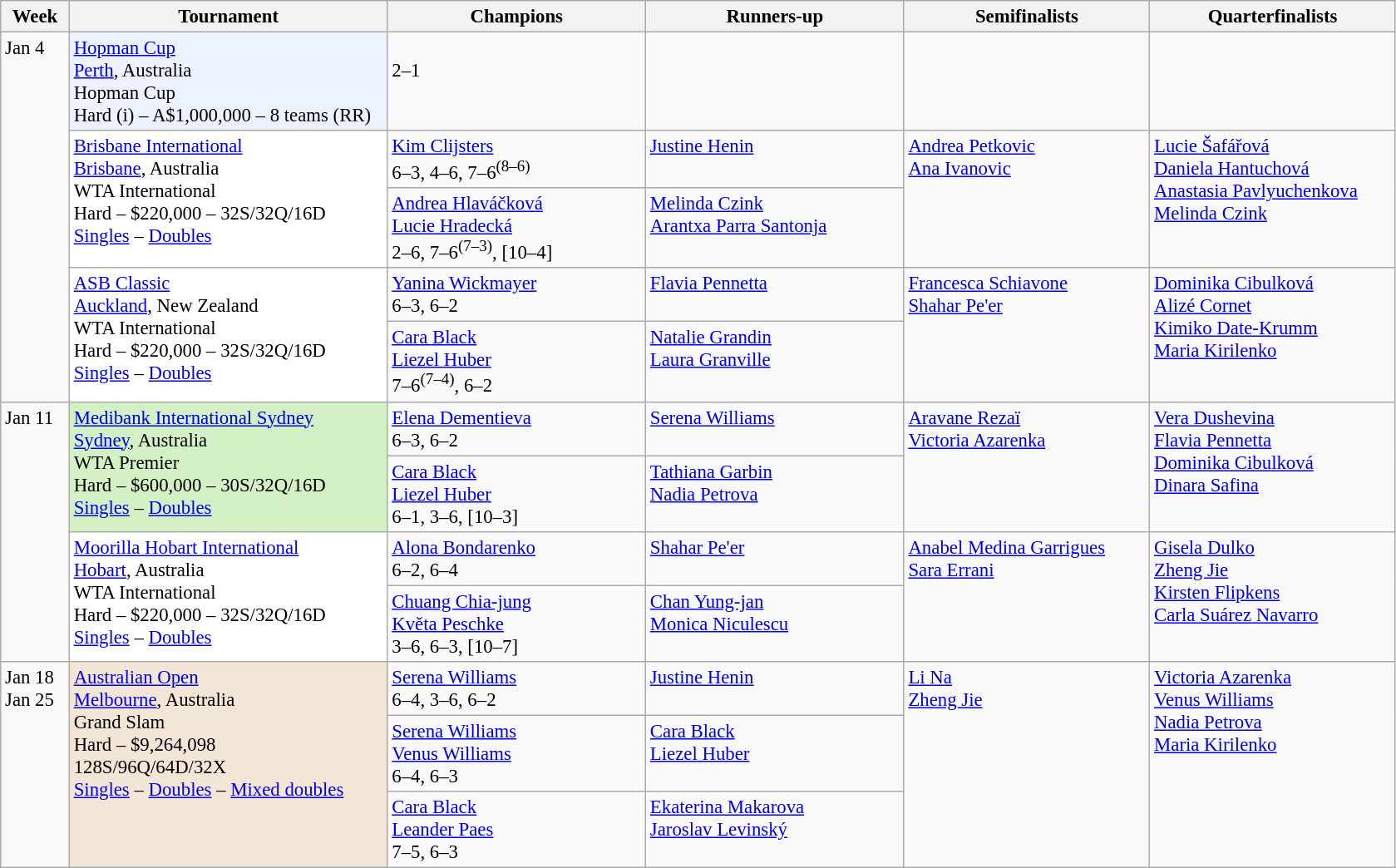<table class=wikitable style=font-size:95%>
<tr>
<th style="width:48px;">Week</th>
<th style="width:248px;">Tournament</th>
<th style="width:200px;">Champions</th>
<th style="width:200px;">Runners-up</th>
<th style="width:190px;">Semifinalists</th>
<th style="width:190px;">Quarterfinalists</th>
</tr>
<tr valign=top>
<td rowspan=5>Jan 4</td>
<td style="background:#ECF2FF;"><a href='#'>Hopman Cup</a><br><a href='#'>Perth</a>, Australia<br>Hopman Cup<br>Hard (i) – A$1,000,000 – 8 teams (RR)</td>
<td><br>2–1</td>
<td></td>
<td><br><br></td>
<td><br><br></td>
</tr>
<tr valign=top>
<td style="background:#fff;" rowspan="2"><a href='#'>Brisbane International</a><br> <a href='#'>Brisbane</a>, Australia<br>WTA International<br>Hard – $220,000 – 32S/32Q/16D<br><a href='#'>Singles</a> – <a href='#'>Doubles</a></td>
<td> <a href='#'>Kim Clijsters</a><br>6–3, 4–6, 7–6<sup>(8–6)</sup></td>
<td> <a href='#'>Justine Henin</a></td>
<td rowspan=2> <a href='#'>Andrea Petkovic</a><br> <a href='#'>Ana Ivanovic</a></td>
<td rowspan=2> <a href='#'>Lucie Šafářová</a><br> <a href='#'>Daniela Hantuchová</a><br> <a href='#'>Anastasia Pavlyuchenkova</a><br> <a href='#'>Melinda Czink</a></td>
</tr>
<tr valign=top>
<td> <a href='#'>Andrea Hlaváčková</a><br> <a href='#'>Lucie Hradecká</a><br>2–6, 7–6<sup>(7–3)</sup>, [10–4]</td>
<td> <a href='#'>Melinda Czink</a><br> <a href='#'>Arantxa Parra Santonja</a></td>
</tr>
<tr valign=top>
<td style="background:#fff;" rowspan="2"><a href='#'>ASB Classic</a><br><a href='#'>Auckland</a>, New Zealand<br>WTA International<br>Hard – $220,000 – 32S/32Q/16D<br><a href='#'>Singles</a> – <a href='#'>Doubles</a></td>
<td> <a href='#'>Yanina Wickmayer</a><br>6–3, 6–2</td>
<td> <a href='#'>Flavia Pennetta</a></td>
<td rowspan=2> <a href='#'>Francesca Schiavone</a><br> <a href='#'>Shahar Pe'er</a></td>
<td rowspan=2> <a href='#'>Dominika Cibulková</a><br> <a href='#'>Alizé Cornet</a><br> <a href='#'>Kimiko Date-Krumm</a><br> <a href='#'>Maria Kirilenko</a></td>
</tr>
<tr valign=top>
<td> <a href='#'>Cara Black</a><br> <a href='#'>Liezel Huber</a><br>7–6<sup>(7–4)</sup>, 6–2</td>
<td> <a href='#'>Natalie Grandin</a><br> <a href='#'>Laura Granville</a></td>
</tr>
<tr valign=top>
<td rowspan=4>Jan 11</td>
<td style="background:#D4F1C5;" rowspan="2"><a href='#'>Medibank International Sydney</a><br><a href='#'>Sydney</a>, Australia<br>WTA Premier<br>Hard – $600,000 – 30S/32Q/16D<br><a href='#'>Singles</a> – <a href='#'>Doubles</a></td>
<td> <a href='#'>Elena Dementieva</a><br>6–3, 6–2</td>
<td> <a href='#'>Serena Williams</a></td>
<td rowspan=2> <a href='#'>Aravane Rezaï</a><br> <a href='#'>Victoria Azarenka</a></td>
<td rowspan=2> <a href='#'>Vera Dushevina</a><br> <a href='#'>Flavia Pennetta</a><br> <a href='#'>Dominika Cibulková</a><br> <a href='#'>Dinara Safina</a></td>
</tr>
<tr valign=top>
<td> <a href='#'>Cara Black</a><br> <a href='#'>Liezel Huber</a><br>6–1, 3–6, [10–3]</td>
<td> <a href='#'>Tathiana Garbin</a><br> <a href='#'>Nadia Petrova</a></td>
</tr>
<tr valign=top>
<td style="background:#fff;" rowspan="2"><a href='#'>Moorilla Hobart International</a><br> <a href='#'>Hobart</a>, Australia<br>WTA International<br>Hard – $220,000 – 32S/32Q/16D<br><a href='#'>Singles</a> – <a href='#'>Doubles</a></td>
<td> <a href='#'>Alona Bondarenko</a><br>6–2, 6–4</td>
<td> <a href='#'>Shahar Pe'er</a></td>
<td rowspan=2> <a href='#'>Anabel Medina Garrigues</a> <br>  <a href='#'>Sara Errani</a></td>
<td rowspan=2> <a href='#'>Gisela Dulko</a><br> <a href='#'>Zheng Jie</a><br> <a href='#'>Kirsten Flipkens</a><br> <a href='#'>Carla Suárez Navarro</a></td>
</tr>
<tr valign=top>
<td> <a href='#'>Chuang Chia-jung</a><br> <a href='#'>Květa Peschke</a><br>3–6, 6–3, [10–7]</td>
<td> <a href='#'>Chan Yung-jan</a><br> <a href='#'>Monica Niculescu</a></td>
</tr>
<tr valign=top>
<td rowspan=3>Jan 18<br>Jan 25</td>
<td style="background:#F3E6D7;" rowspan="3"><a href='#'>Australian Open</a><br> <a href='#'>Melbourne</a>, Australia<br>Grand Slam<br>Hard – $9,264,098<br>128S/96Q/64D/32X<br><a href='#'>Singles</a> – <a href='#'>Doubles</a> – <a href='#'>Mixed doubles</a></td>
<td> <a href='#'>Serena Williams</a><br>6–4, 3–6, 6–2</td>
<td> <a href='#'>Justine Henin</a></td>
<td rowspan=3> <a href='#'>Li Na</a> <br> <a href='#'>Zheng Jie</a></td>
<td rowspan=3> <a href='#'>Victoria Azarenka</a><br>  <a href='#'>Venus Williams</a><br> <a href='#'>Nadia Petrova</a><br>  <a href='#'>Maria Kirilenko</a></td>
</tr>
<tr valign=top>
<td> <a href='#'>Serena Williams</a><br>  <a href='#'>Venus Williams</a><br>6–4, 6–3</td>
<td> <a href='#'>Cara Black</a> <br>  <a href='#'>Liezel Huber</a></td>
</tr>
<tr valign=top>
<td> <a href='#'>Cara Black</a><br> <a href='#'>Leander Paes</a><br>7–5, 6–3</td>
<td> <a href='#'>Ekaterina Makarova</a> <br>  <a href='#'>Jaroslav Levinský</a></td>
</tr>
</table>
